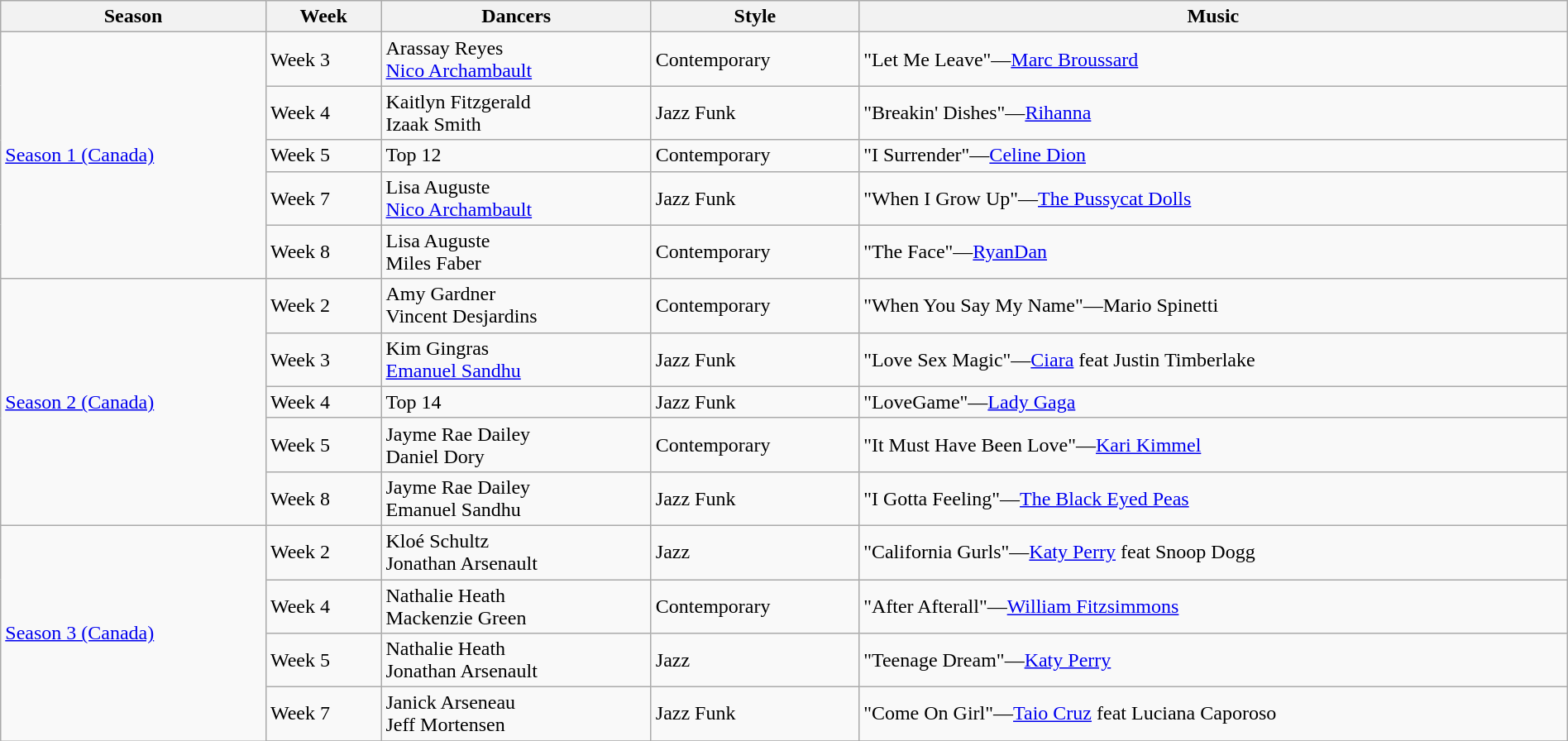<table class="wikitable" width="100%">
<tr>
<th>Season</th>
<th>Week</th>
<th>Dancers</th>
<th>Style</th>
<th>Music</th>
</tr>
<tr>
<td rowspan="5"><a href='#'>Season 1 (Canada)</a></td>
<td>Week 3</td>
<td>Arassay Reyes<br><a href='#'>Nico Archambault</a></td>
<td rowspan="1">Contemporary</td>
<td>"Let Me Leave"—<a href='#'>Marc Broussard</a></td>
</tr>
<tr>
<td>Week 4</td>
<td>Kaitlyn Fitzgerald<br>Izaak Smith</td>
<td rowspan="1">Jazz Funk</td>
<td>"Breakin' Dishes"—<a href='#'>Rihanna</a></td>
</tr>
<tr>
<td>Week 5</td>
<td>Top 12</td>
<td rowspan="1">Contemporary</td>
<td>"I Surrender"—<a href='#'>Celine Dion</a></td>
</tr>
<tr>
<td>Week 7</td>
<td>Lisa Auguste<br><a href='#'>Nico Archambault</a></td>
<td rowspan="1">Jazz Funk</td>
<td>"When I Grow Up"—<a href='#'>The Pussycat Dolls</a></td>
</tr>
<tr>
<td>Week 8</td>
<td>Lisa Auguste<br>Miles Faber</td>
<td rowspan="1">Contemporary</td>
<td>"The Face"—<a href='#'>RyanDan</a></td>
</tr>
<tr>
<td rowspan="5"><a href='#'>Season 2 (Canada)</a></td>
<td>Week 2</td>
<td>Amy Gardner<br>Vincent Desjardins</td>
<td rowspan="1">Contemporary</td>
<td>"When You Say My Name"—Mario Spinetti</td>
</tr>
<tr>
<td>Week 3</td>
<td>Kim Gingras<br><a href='#'>Emanuel Sandhu</a></td>
<td rowspan="1">Jazz Funk</td>
<td>"Love Sex Magic"—<a href='#'>Ciara</a> feat Justin Timberlake</td>
</tr>
<tr>
<td>Week 4</td>
<td>Top 14</td>
<td rowspan="1">Jazz Funk</td>
<td>"LoveGame"—<a href='#'>Lady Gaga</a></td>
</tr>
<tr>
<td>Week 5</td>
<td>Jayme Rae Dailey<br>Daniel Dory</td>
<td rowspan="1">Contemporary</td>
<td>"It Must Have Been Love"—<a href='#'>Kari Kimmel</a></td>
</tr>
<tr>
<td>Week 8</td>
<td>Jayme Rae Dailey<br>Emanuel Sandhu</td>
<td rowspan="1">Jazz Funk</td>
<td>"I Gotta Feeling"—<a href='#'>The Black Eyed Peas</a></td>
</tr>
<tr>
<td rowspan="5"><a href='#'>Season 3 (Canada)</a></td>
<td>Week 2</td>
<td>Kloé Schultz<br>Jonathan Arsenault</td>
<td rowspan="1">Jazz</td>
<td>"California Gurls"—<a href='#'>Katy Perry</a> feat Snoop Dogg</td>
</tr>
<tr>
<td>Week 4</td>
<td>Nathalie Heath<br>Mackenzie Green</td>
<td rowspan="1">Contemporary</td>
<td>"After Afterall"—<a href='#'>William Fitzsimmons</a></td>
</tr>
<tr>
<td>Week 5</td>
<td>Nathalie Heath<br>Jonathan Arsenault</td>
<td rowspan="1">Jazz</td>
<td>"Teenage Dream"—<a href='#'>Katy Perry</a></td>
</tr>
<tr>
<td>Week 7</td>
<td>Janick Arseneau<br>Jeff Mortensen</td>
<td rowspan="1">Jazz Funk</td>
<td>"Come On Girl"—<a href='#'>Taio Cruz</a> feat Luciana Caporoso</td>
</tr>
<tr>
</tr>
</table>
